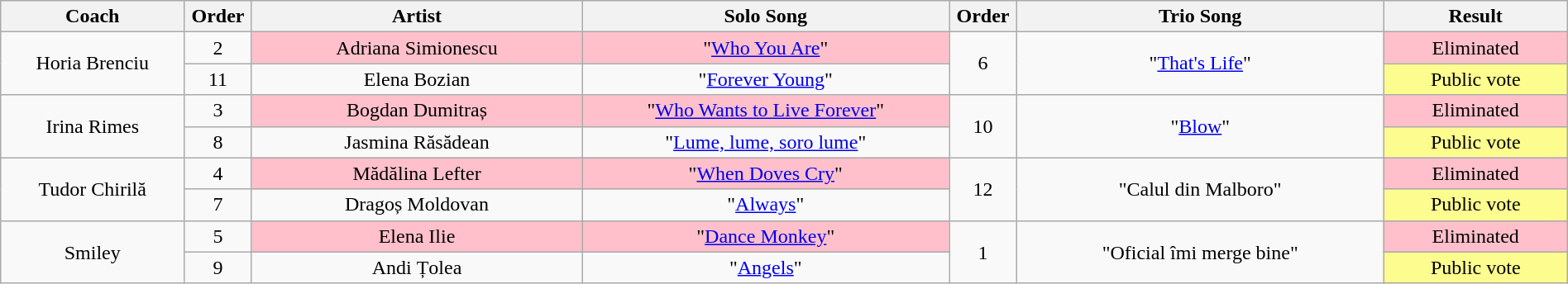<table class="wikitable" style="text-align: center; width:100%;">
<tr>
<th style="width:10%;">Coach</th>
<th style="width:02%;">Order</th>
<th style="width:18%;">Artist</th>
<th style="width:20%;">Solo Song</th>
<th style="width:02%;">Order</th>
<th style="width:20%;">Trio Song</th>
<th style="width:10%;">Result</th>
</tr>
<tr>
<td rowspan="2">Horia Brenciu</td>
<td>2</td>
<td bgcolor="pink">Adriana Simionescu</td>
<td bgcolor="pink">"<a href='#'>Who You Are</a>"</td>
<td rowspan="2">6</td>
<td rowspan="2">"<a href='#'>That's Life</a>"</td>
<td bgcolor="pink">Eliminated</td>
</tr>
<tr>
<td>11</td>
<td>Elena Bozian</td>
<td>"<a href='#'>Forever Young</a>"</td>
<td bgcolor="#fdfc8f">Public vote</td>
</tr>
<tr>
<td rowspan="2">Irina Rimes</td>
<td>3</td>
<td bgcolor="pink">Bogdan Dumitraș</td>
<td bgcolor="pink">"<a href='#'>Who Wants to Live Forever</a>"</td>
<td rowspan="2">10</td>
<td rowspan="2">"<a href='#'>Blow</a>"</td>
<td bgcolor="pink">Eliminated</td>
</tr>
<tr>
<td>8</td>
<td>Jasmina Răsădean</td>
<td>"<a href='#'>Lume, lume, soro lume</a>"</td>
<td bgcolor="#fdfc8f">Public vote</td>
</tr>
<tr>
<td rowspan="2">Tudor Chirilă</td>
<td>4</td>
<td bgcolor="pink">Mădălina Lefter</td>
<td bgcolor="pink">"<a href='#'>When Doves Cry</a>"</td>
<td rowspan="2">12</td>
<td rowspan="2">"Calul din Malboro"</td>
<td bgcolor="pink">Eliminated</td>
</tr>
<tr>
<td>7</td>
<td>Dragoș Moldovan</td>
<td>"<a href='#'>Always</a>"</td>
<td bgcolor="#fdfc8f">Public vote</td>
</tr>
<tr>
<td rowspan="2">Smiley</td>
<td>5</td>
<td bgcolor="pink">Elena Ilie</td>
<td bgcolor="pink">"<a href='#'>Dance Monkey</a>"</td>
<td rowspan="2">1</td>
<td rowspan="2">"Oficial îmi merge bine"</td>
<td bgcolor="pink">Eliminated</td>
</tr>
<tr>
<td>9</td>
<td>Andi Țolea</td>
<td>"<a href='#'>Angels</a>"</td>
<td bgcolor="#fdfc8f">Public vote</td>
</tr>
</table>
